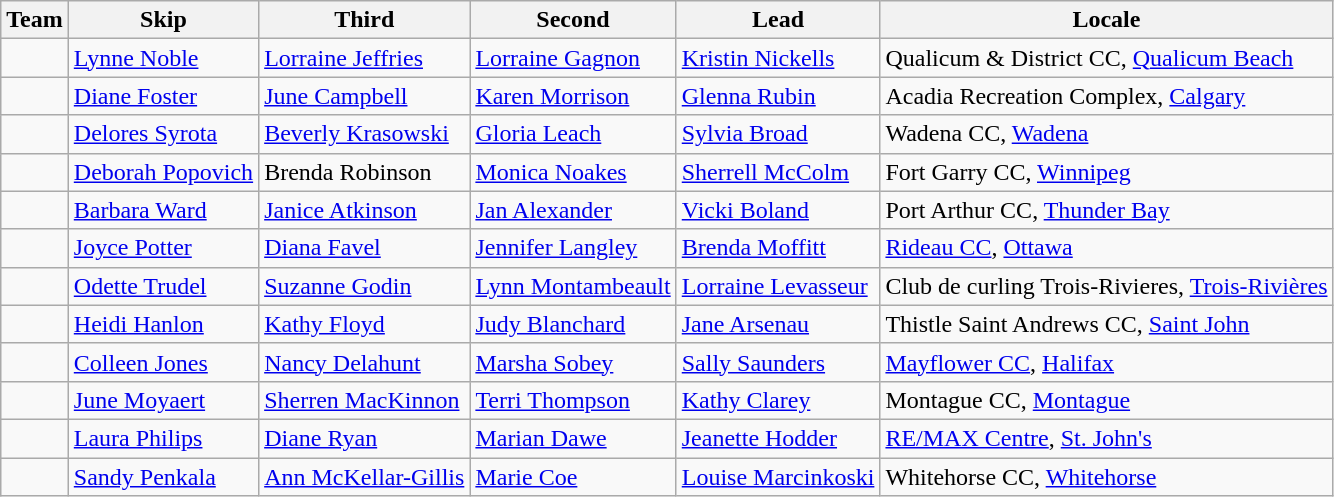<table class="wikitable">
<tr>
<th>Team</th>
<th>Skip</th>
<th>Third</th>
<th>Second</th>
<th>Lead</th>
<th>Locale</th>
</tr>
<tr>
<td></td>
<td><a href='#'>Lynne Noble</a></td>
<td><a href='#'>Lorraine Jeffries</a></td>
<td><a href='#'>Lorraine Gagnon</a></td>
<td><a href='#'>Kristin Nickells</a></td>
<td>Qualicum & District CC, <a href='#'>Qualicum Beach</a></td>
</tr>
<tr>
<td></td>
<td><a href='#'>Diane Foster</a></td>
<td><a href='#'>June Campbell</a></td>
<td><a href='#'>Karen Morrison</a></td>
<td><a href='#'>Glenna Rubin</a></td>
<td>Acadia Recreation Complex, <a href='#'>Calgary</a></td>
</tr>
<tr>
<td></td>
<td><a href='#'>Delores Syrota</a></td>
<td><a href='#'>Beverly Krasowski</a></td>
<td><a href='#'>Gloria Leach</a></td>
<td><a href='#'>Sylvia Broad</a></td>
<td>Wadena CC, <a href='#'>Wadena</a></td>
</tr>
<tr>
<td></td>
<td><a href='#'>Deborah Popovich</a></td>
<td>Brenda Robinson</td>
<td><a href='#'>Monica Noakes</a></td>
<td><a href='#'>Sherrell McColm</a></td>
<td>Fort Garry CC, <a href='#'>Winnipeg</a></td>
</tr>
<tr>
<td></td>
<td><a href='#'>Barbara Ward</a></td>
<td><a href='#'>Janice Atkinson</a></td>
<td><a href='#'>Jan Alexander</a></td>
<td><a href='#'>Vicki Boland</a></td>
<td>Port Arthur CC, <a href='#'>Thunder Bay</a></td>
</tr>
<tr>
<td></td>
<td><a href='#'>Joyce Potter</a></td>
<td><a href='#'>Diana Favel</a></td>
<td><a href='#'>Jennifer Langley</a></td>
<td><a href='#'>Brenda Moffitt</a></td>
<td><a href='#'>Rideau CC</a>, <a href='#'>Ottawa</a></td>
</tr>
<tr>
<td></td>
<td><a href='#'>Odette Trudel</a></td>
<td><a href='#'>Suzanne Godin</a></td>
<td><a href='#'>Lynn Montambeault</a></td>
<td><a href='#'>Lorraine Levasseur</a></td>
<td>Club de curling Trois-Rivieres, <a href='#'>Trois-Rivières</a></td>
</tr>
<tr>
<td></td>
<td><a href='#'>Heidi Hanlon</a></td>
<td><a href='#'>Kathy Floyd</a></td>
<td><a href='#'>Judy Blanchard</a></td>
<td><a href='#'>Jane Arsenau</a></td>
<td>Thistle Saint Andrews CC, <a href='#'>Saint John</a></td>
</tr>
<tr>
<td></td>
<td><a href='#'>Colleen Jones</a></td>
<td><a href='#'>Nancy Delahunt</a></td>
<td><a href='#'>Marsha Sobey</a></td>
<td><a href='#'>Sally Saunders</a></td>
<td><a href='#'>Mayflower CC</a>, <a href='#'>Halifax</a></td>
</tr>
<tr>
<td></td>
<td><a href='#'>June Moyaert</a></td>
<td><a href='#'>Sherren MacKinnon</a></td>
<td><a href='#'>Terri Thompson</a></td>
<td><a href='#'>Kathy Clarey</a></td>
<td>Montague CC, <a href='#'>Montague</a></td>
</tr>
<tr>
<td></td>
<td><a href='#'>Laura Philips</a></td>
<td><a href='#'>Diane Ryan</a></td>
<td><a href='#'>Marian Dawe</a></td>
<td><a href='#'>Jeanette Hodder</a></td>
<td><a href='#'>RE/MAX Centre</a>, <a href='#'>St. John's</a></td>
</tr>
<tr>
<td></td>
<td><a href='#'>Sandy Penkala</a></td>
<td><a href='#'>Ann McKellar-Gillis</a></td>
<td><a href='#'>Marie Coe</a></td>
<td><a href='#'>Louise Marcinkoski</a></td>
<td>Whitehorse CC, <a href='#'>Whitehorse</a></td>
</tr>
</table>
